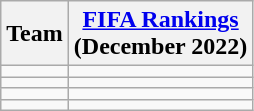<table class="wikitable sortable" style="text-align: left;">
<tr>
<th>Team</th>
<th><a href='#'>FIFA Rankings</a><br>(December 2022)</th>
</tr>
<tr>
<td></td>
<td></td>
</tr>
<tr>
<td></td>
<td></td>
</tr>
<tr>
<td></td>
<td></td>
</tr>
<tr>
<td></td>
<td></td>
</tr>
</table>
